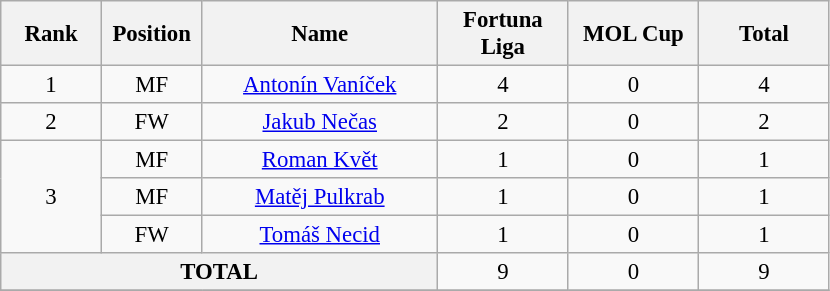<table class="wikitable" style="font-size: 95%; text-align: center;">
<tr>
<th width=60>Rank</th>
<th width=60>Position</th>
<th width=150>Name</th>
<th width=80>Fortuna Liga</th>
<th width=80>MOL Cup</th>
<th width=80>Total</th>
</tr>
<tr>
<td>1</td>
<td>MF</td>
<td><a href='#'>Antonín Vaníček</a></td>
<td>4</td>
<td>0</td>
<td>4</td>
</tr>
<tr>
<td>2</td>
<td>FW</td>
<td><a href='#'>Jakub Nečas</a></td>
<td>2</td>
<td>0</td>
<td>2</td>
</tr>
<tr>
<td rowspan=3>3</td>
<td>MF</td>
<td><a href='#'>Roman Květ</a></td>
<td>1</td>
<td>0</td>
<td>1</td>
</tr>
<tr>
<td>MF</td>
<td><a href='#'>Matěj Pulkrab</a></td>
<td>1</td>
<td>0</td>
<td>1</td>
</tr>
<tr>
<td>FW</td>
<td><a href='#'>Tomáš Necid</a></td>
<td>1</td>
<td>0</td>
<td>1</td>
</tr>
<tr>
<th colspan=3><strong>TOTAL</strong></th>
<td>9</td>
<td>0</td>
<td>9</td>
</tr>
<tr>
</tr>
</table>
